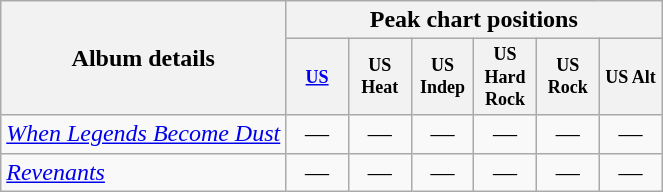<table class="wikitable" style="text-align:center;">
<tr>
<th rowspan="2">Album details</th>
<th colspan="19">Peak chart positions</th>
</tr>
<tr>
<th style="width:3em;font-size:75%"><a href='#'>US</a></th>
<th style="width:3em;font-size:75%">US Heat</th>
<th style="width:3em;font-size:75%">US Indep</th>
<th style="width:3em;font-size:75%">US Hard Rock</th>
<th style="width:3em;font-size:75%">US Rock</th>
<th style="width:3em;font-size:75%">US Alt</th>
</tr>
<tr>
<td align=left><em><a href='#'>When Legends Become Dust</a></em><br></td>
<td>—</td>
<td>—</td>
<td>—</td>
<td>—</td>
<td>—</td>
<td>—</td>
</tr>
<tr>
<td align=left><em><a href='#'>Revenants</a></em><br></td>
<td>—</td>
<td>—</td>
<td>—</td>
<td>—</td>
<td>—</td>
<td>—</td>
</tr>
</table>
